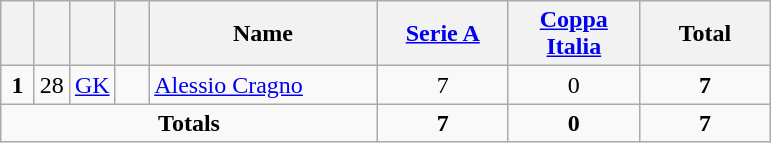<table class="wikitable" style="text-align:center">
<tr>
<th width=15></th>
<th width=15></th>
<th width=15></th>
<th width=15></th>
<th width=145>Name</th>
<th width=80><strong><a href='#'>Serie A</a></strong></th>
<th width=80><strong><a href='#'>Coppa Italia</a></strong></th>
<th width=80>Total</th>
</tr>
<tr>
<td><strong>1</strong></td>
<td>28</td>
<td><a href='#'>GK</a></td>
<td></td>
<td align=left><a href='#'>Alessio Cragno</a></td>
<td>7</td>
<td>0</td>
<td><strong>7</strong></td>
</tr>
<tr>
<td colspan=5><strong>Totals</strong></td>
<td><strong>7</strong></td>
<td><strong>0</strong></td>
<td><strong>7</strong></td>
</tr>
</table>
